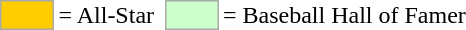<table>
<tr>
<td style="background-color:#FFCC00; border:1px solid #aaaaaa; width:2em;"></td>
<td>= All-Star</td>
<td></td>
<td style="background-color:#CCFFCC; border:1px solid #aaaaaa; width:2em;"></td>
<td>= Baseball Hall of Famer</td>
</tr>
</table>
